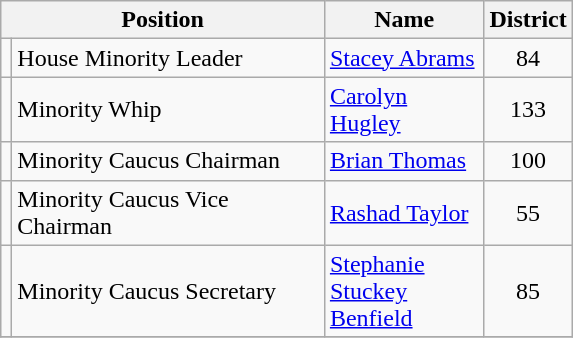<table class="wikitable">
<tr>
<th colspan=2 align=center>Position</th>
<th width="099" align=center>Name</th>
<th align=center>District</th>
</tr>
<tr>
<td></td>
<td width="201">House Minority Leader</td>
<td><a href='#'>Stacey Abrams</a></td>
<td align=center>84</td>
</tr>
<tr>
<td></td>
<td>Minority Whip</td>
<td><a href='#'>Carolyn Hugley</a></td>
<td align=center>133</td>
</tr>
<tr>
<td></td>
<td>Minority Caucus Chairman</td>
<td><a href='#'>Brian Thomas</a></td>
<td align=center>100</td>
</tr>
<tr>
<td></td>
<td>Minority Caucus Vice Chairman</td>
<td><a href='#'>Rashad Taylor</a></td>
<td align=center>55</td>
</tr>
<tr>
<td></td>
<td>Minority Caucus Secretary</td>
<td><a href='#'>Stephanie Stuckey Benfield</a></td>
<td align=center>85</td>
</tr>
<tr>
</tr>
</table>
